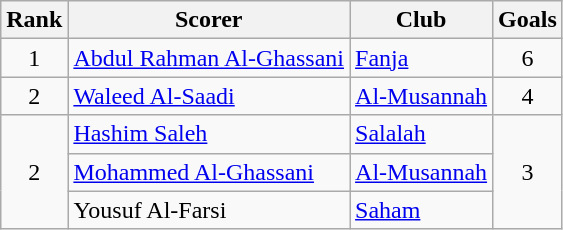<table class="wikitable sortable" style="text-align:center">
<tr>
<th>Rank</th>
<th>Scorer</th>
<th>Club</th>
<th>Goals</th>
</tr>
<tr>
<td rowspan="1">1</td>
<td align="left"> <a href='#'>Abdul Rahman Al-Ghassani</a></td>
<td align="left"><a href='#'>Fanja</a></td>
<td rowspan="1">6</td>
</tr>
<tr>
<td rowspan="1">2</td>
<td align="left"> <a href='#'>Waleed Al-Saadi</a></td>
<td align="left"><a href='#'>Al-Musannah</a></td>
<td rowspan="1">4</td>
</tr>
<tr>
<td rowspan="3">2</td>
<td align="left"> <a href='#'>Hashim Saleh</a></td>
<td align="left"><a href='#'>Salalah</a></td>
<td rowspan="3">3</td>
</tr>
<tr>
<td align="left"> <a href='#'>Mohammed Al-Ghassani</a></td>
<td align="left"><a href='#'>Al-Musannah</a></td>
</tr>
<tr>
<td align="left"> Yousuf Al-Farsi</td>
<td align="left"><a href='#'>Saham</a></td>
</tr>
</table>
